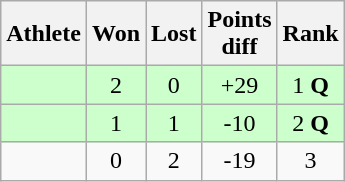<table class="wikitable">
<tr>
<th>Athlete</th>
<th>Won</th>
<th>Lost</th>
<th>Points<br>diff</th>
<th>Rank</th>
</tr>
<tr bgcolor="#ccffcc">
<td><strong></strong></td>
<td align="center">2</td>
<td align="center">0</td>
<td align="center">+29</td>
<td align="center">1 <strong>Q</strong></td>
</tr>
<tr bgcolor="#ccffcc">
<td><strong></strong></td>
<td align="center">1</td>
<td align="center">1</td>
<td align="center">-10</td>
<td align="center">2 <strong>Q</strong></td>
</tr>
<tr>
<td></td>
<td align="center">0</td>
<td align="center">2</td>
<td align="center">-19</td>
<td align="center">3 <strong></strong></td>
</tr>
</table>
